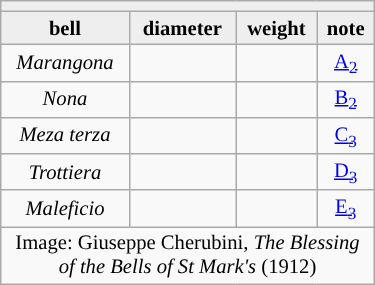<table class="wikitable" style="float: right; font-size: 86%; text-align: center; width: 250px; border: 1px solid #BBB; margin: .46em 0 0 2.00em;">
<tr>
<td colspan="5" style="background:#EEEEEE;"></td>
</tr>
<tr>
<td style="background:#EEEEEE; color: black;"><strong>bell</strong></td>
<td style="background:#EEEEEE; color: black;"><strong>diameter</strong></td>
<td style="background:#EEEEEE; color: black;"><strong>weight</strong></td>
<td style="background:#EEEEEE; color: black;"><strong>note</strong></td>
</tr>
<tr>
<td><em>Marangona</em></td>
<td></td>
<td></td>
<td><a href='#'>A<sub>2</sub></a></td>
</tr>
<tr>
<td><em>Nona</em></td>
<td></td>
<td></td>
<td><a href='#'>B<sub>2</sub></a></td>
</tr>
<tr>
<td><em>Meza terza</em></td>
<td></td>
<td></td>
<td><a href='#'>C<sub>3</sub></a></td>
</tr>
<tr>
<td><em>Trottiera</em></td>
<td></td>
<td></td>
<td><a href='#'>D<sub>3</sub></a></td>
</tr>
<tr>
<td><em>Maleficio</em></td>
<td></td>
<td></td>
<td><a href='#'>E<sub>3</sub></a></td>
</tr>
<tr>
<td colspan="5">Image: Giuseppe Cherubini, <em>The Blessing of the Bells of St Mark's</em> (1912)</td>
</tr>
</table>
